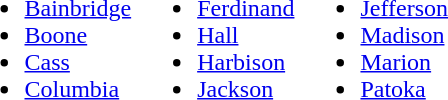<table>
<tr ---- valign="top">
<td><br><ul><li><a href='#'>Bainbridge</a></li><li><a href='#'>Boone</a></li><li><a href='#'>Cass</a></li><li><a href='#'>Columbia</a></li></ul></td>
<td><br><ul><li><a href='#'>Ferdinand</a></li><li><a href='#'>Hall</a></li><li><a href='#'>Harbison</a></li><li><a href='#'>Jackson</a></li></ul></td>
<td><br><ul><li><a href='#'>Jefferson</a></li><li><a href='#'>Madison</a></li><li><a href='#'>Marion</a></li><li><a href='#'>Patoka</a></li></ul></td>
</tr>
</table>
